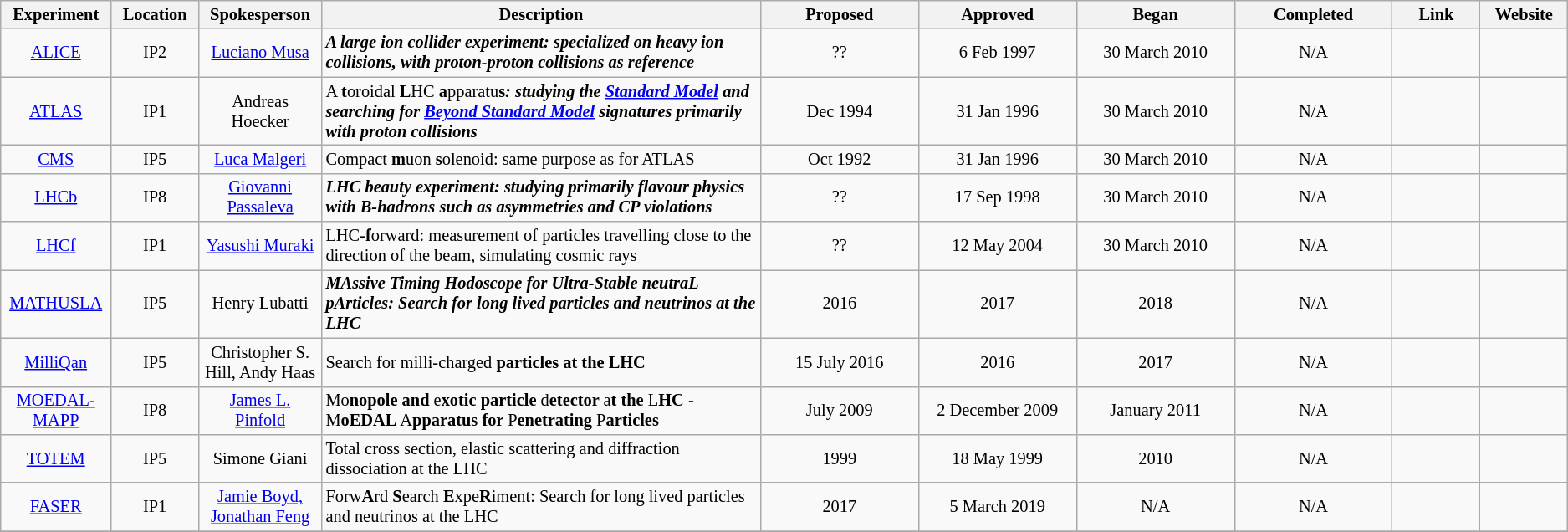<table class="wikitable sortable" style="text-align:center;font-size: 85%">
<tr>
<th width="5%">Experiment</th>
<th width="5%">Location</th>
<th width="7%">Spokesperson</th>
<th class="unsortable" width="25%">Description</th>
<th width="9%">Proposed</th>
<th width="9%">Approved</th>
<th width="9%">Began</th>
<th width="9%">Completed</th>
<th class="unsortable" width="5%">Link</th>
<th width="5%">Website</th>
</tr>
<tr>
<td><a href='#'>ALICE</a></td>
<td>IP2</td>
<td><a href='#'>Luciano Musa</a></td>
<td align="left"><strong><em>A<strong> </strong>l<strong>arge </strong>i<strong>on </strong>c<strong>ollider </strong>e<strong>xperiment<em>: specialized on heavy ion collisions, with proton-proton collisions as reference</td>
<td>??</td>
<td>6 Feb 1997</td>
<td>30 March 2010</td>
<td>N/A</td>
<td><br></td>
<td></td>
</tr>
<tr>
<td><a href='#'>ATLAS</a></td>
<td>IP1</td>
<td>Andreas Hoecker</td>
<td align="left"></em></strong>A</strong> <strong>t</strong>oroidal <strong>L</strong>HC <strong>a</strong>pparatu<strong>s<strong><em>: studying the <a href='#'>Standard Model</a> and searching for <a href='#'>Beyond Standard Model</a> signatures primarily with proton collisions</td>
<td>Dec 1994</td>
<td>31 Jan 1996</td>
<td>30 March 2010</td>
<td>N/A</td>
<td><br></td>
<td></td>
</tr>
<tr>
<td><a href='#'>CMS</a></td>
<td>IP5</td>
<td><a href='#'>Luca Malgeri</a></td>
<td align="left"></em></strong>C</strong>ompact <strong>m</strong>uon <strong>s</strong>olenoid</em>: same purpose as for ATLAS</td>
<td>Oct 1992</td>
<td>31 Jan 1996</td>
<td>30 March 2010</td>
<td>N/A</td>
<td><br></td>
<td></td>
</tr>
<tr>
<td><a href='#'>LHCb</a></td>
<td>IP8</td>
<td><a href='#'>Giovanni Passaleva</a></td>
<td align="left"><strong><em>LHC<strong> </strong>b<strong>eauty experiment<em>: studying primarily flavour physics with B-hadrons such as asymmetries and CP violations</td>
<td>??</td>
<td>17 Sep 1998</td>
<td>30 March 2010</td>
<td>N/A</td>
<td><br></td>
<td></td>
</tr>
<tr>
<td><a href='#'>LHCf</a></td>
<td>IP1</td>
<td><a href='#'>Yasushi Muraki</a></td>
<td align="left"></em></strong>LHC</strong>-<strong>f</strong>orward</em>: measurement of particles travelling close to the direction of the beam, simulating cosmic rays</td>
<td>??</td>
<td>12 May 2004</td>
<td>30 March 2010</td>
<td>N/A</td>
<td><br></td>
<td> </td>
</tr>
<tr>
<td><a href='#'>MATHUSLA</a></td>
<td>IP5</td>
<td>Henry Lubatti</td>
<td align="left"><strong><em>MA<strong>ssive</strong> T<strong>iming </strong>H<strong>odoscope for </strong>U<strong>ltra-</strong>S<strong>table neutra</strong>L<strong> p</strong>A<strong>rticles<em>: Search for long lived particles and neutrinos at the LHC</td>
<td>2016</td>
<td>2017</td>
<td>2018 </td>
<td>N/A</td>
<td><br></td>
<td></td>
</tr>
<tr>
<td><a href='#'>MilliQan</a></td>
<td>IP5</td>
<td>Christopher S. Hill, Andy Haas</td>
<td align="left">Search for </strong>milli-charged<strong> particles at the LHC</td>
<td>15 July 2016</td>
<td>2016</td>
<td>2017</td>
<td>N/A</td>
<td><br></td>
<td></td>
</tr>
<tr>
<td><a href='#'>MOEDAL-MAPP</a></td>
<td>IP8</td>
<td><a href='#'>James L. Pinfold</a></td>
<td align="left"></strong>Mo<strong>nopole and </strong>e<strong>xotic particle </strong>d<strong>etector </strong>a<strong>t the </strong>L<strong>HC - </strong>M<strong>oEDAL </strong>A<strong>pparatus for </strong>P<strong>enetrating </strong>P<strong>articles</td>
<td>July 2009</td>
<td>2 December 2009</td>
<td>January 2011</td>
<td>N/A</td>
<td><br></td>
<td></td>
</tr>
<tr>
<td><a href='#'>TOTEM</a></td>
<td>IP5</td>
<td>Simone Giani</td>
<td align="left">Total cross section, elastic scattering and diffraction dissociation at the LHC</td>
<td>1999</td>
<td>18 May 1999</td>
<td>2010</td>
<td>N/A</td>
<td><br></td>
<td></td>
</tr>
<tr>
<td><a href='#'>FASER</a></td>
<td>IP1</td>
<td><a href='#'>Jamie Boyd, Jonathan Feng</a></td>
<td align="left"></em></strong>F</strong>orw<strong>A</strong>rd <strong>S</strong>earch <strong>E</strong>xpe<strong>R</strong>iment</em>: Search for long lived particles and neutrinos at the LHC</td>
<td>2017</td>
<td>5 March 2019</td>
<td>N/A</td>
<td>N/A</td>
<td><br></td>
<td></td>
</tr>
<tr>
</tr>
</table>
